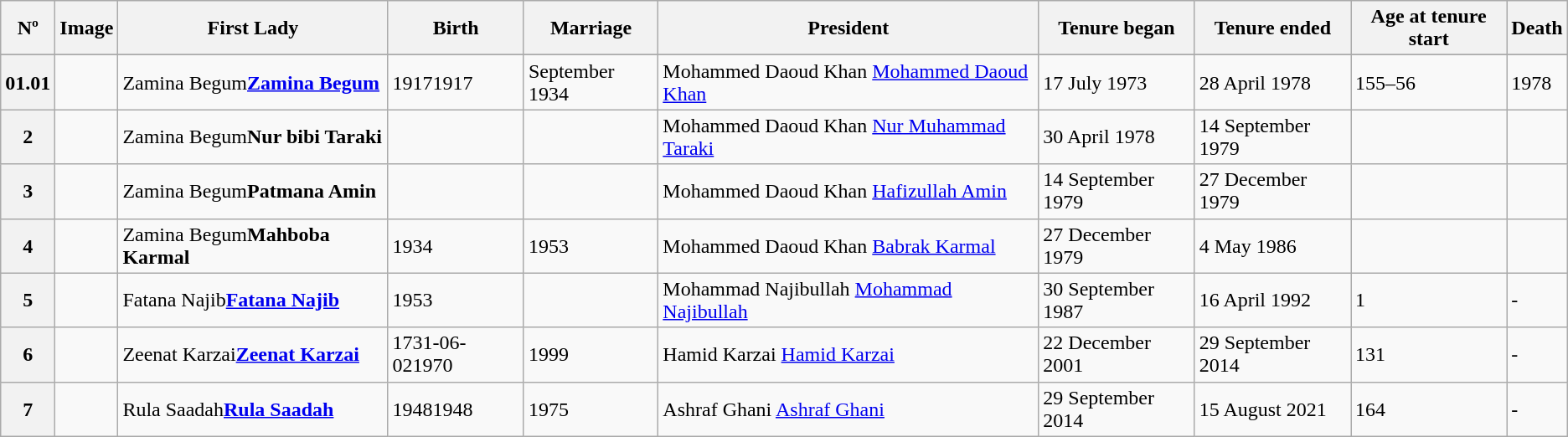<table class="sortable wikitable">
<tr>
<th align="center">Nº<br></th>
<th align="center" class="unsortable">Image<br></th>
<th align="center">First Lady<br></th>
<th align="center">Birth</th>
<th align="center">Marriage<br></th>
<th align="center">President <br></th>
<th align="center" class="unsortable">Tenure began<br></th>
<th align="center" class="unsortable">Tenure ended</th>
<th align="center">Age at tenure start</th>
<th align="center">Death</th>
</tr>
<tr style="text-align: left; background:#FFFFFF">
</tr>
<tr>
<th><span>01.0</span>1</th>
<td></td>
<td><span>Zamina Begum</span><strong><a href='#'>Zamina Begum</a></strong><br></td>
<td><span>1917</span>1917</td>
<td>September 1934</td>
<td><span>Mohammed Daoud Khan</span> <a href='#'>Mohammed Daoud Khan</a></td>
<td>17 July 1973</td>
<td>28 April 1978</td>
<td><span>1</span>55–56</td>
<td>1978</td>
</tr>
<tr>
<th>2</th>
<td></td>
<td><span>Zamina Begum</span><strong>Nur bibi Taraki</strong><br></td>
<td></td>
<td></td>
<td><span>Mohammed Daoud Khan</span> <a href='#'>Nur Muhammad Taraki</a></td>
<td>30 April 1978</td>
<td>14 September<br>1979</td>
<td></td>
<td></td>
</tr>
<tr>
<th>3</th>
<td></td>
<td><span>Zamina Begum</span><strong>Patmana Amin</strong><br></td>
<td></td>
<td></td>
<td><span>Mohammed Daoud Khan</span> <a href='#'>Hafizullah Amin</a></td>
<td>14 September 1979</td>
<td>27 December 1979</td>
<td></td>
<td></td>
</tr>
<tr>
<th>4</th>
<td></td>
<td><span>Zamina Begum</span><strong>Mahboba Karmal</strong><br></td>
<td>1934</td>
<td>1953</td>
<td><span>Mohammed Daoud Khan</span> <a href='#'>Babrak Karmal</a></td>
<td>27 December 1979</td>
<td>4 May 1986</td>
<td></td>
<td></td>
</tr>
<tr>
<th>5</th>
<td></td>
<td><span>Fatana Najib</span><strong><a href='#'>Fatana Najib</a></strong><br></td>
<td>1953</td>
<td></td>
<td><span>Mohammad Najibullah</span> <a href='#'>Mohammad Najibullah</a></td>
<td>30 September 1987</td>
<td>16 April 1992</td>
<td><span>1</span></td>
<td>-</td>
</tr>
<tr>
<th>6</th>
<td></td>
<td><span>Zeenat Karzai</span><strong><a href='#'>Zeenat Karzai</a></strong><br></td>
<td><span>1731-06-02</span>1970</td>
<td>1999</td>
<td><span>Hamid Karzai</span> <a href='#'>Hamid Karzai</a></td>
<td>22 December 2001</td>
<td>29 September 2014</td>
<td><span>1</span>31</td>
<td>-</td>
</tr>
<tr>
<th>7</th>
<td></td>
<td><span>Rula Saadah</span><strong><a href='#'>Rula Saadah</a></strong><br></td>
<td><span>1948</span>1948</td>
<td>1975</td>
<td><span>Ashraf Ghani</span> <a href='#'>Ashraf Ghani</a></td>
<td>29 September 2014</td>
<td>15 August 2021</td>
<td><span>1</span>64</td>
<td>-</td>
</tr>
</table>
